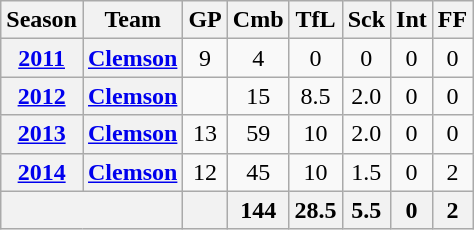<table class="wikitable" style="text-align:center;">
<tr>
<th>Season</th>
<th>Team</th>
<th>GP</th>
<th>Cmb</th>
<th>TfL</th>
<th>Sck</th>
<th>Int</th>
<th>FF</th>
</tr>
<tr>
<th><a href='#'>2011</a></th>
<th><a href='#'>Clemson</a></th>
<td>9</td>
<td>4</td>
<td>0</td>
<td>0</td>
<td>0</td>
<td>0</td>
</tr>
<tr>
<th><a href='#'>2012</a></th>
<th><a href='#'>Clemson</a></th>
<td></td>
<td>15</td>
<td>8.5</td>
<td>2.0</td>
<td>0</td>
<td>0</td>
</tr>
<tr>
<th><a href='#'>2013</a></th>
<th><a href='#'>Clemson</a></th>
<td>13</td>
<td>59</td>
<td>10</td>
<td>2.0</td>
<td>0</td>
<td>0</td>
</tr>
<tr>
<th><a href='#'>2014</a></th>
<th><a href='#'>Clemson</a></th>
<td>12</td>
<td>45</td>
<td>10</td>
<td>1.5</td>
<td>0</td>
<td>2</td>
</tr>
<tr>
<th colspan="2"></th>
<th></th>
<th>144</th>
<th>28.5</th>
<th>5.5</th>
<th>0</th>
<th>2</th>
</tr>
</table>
